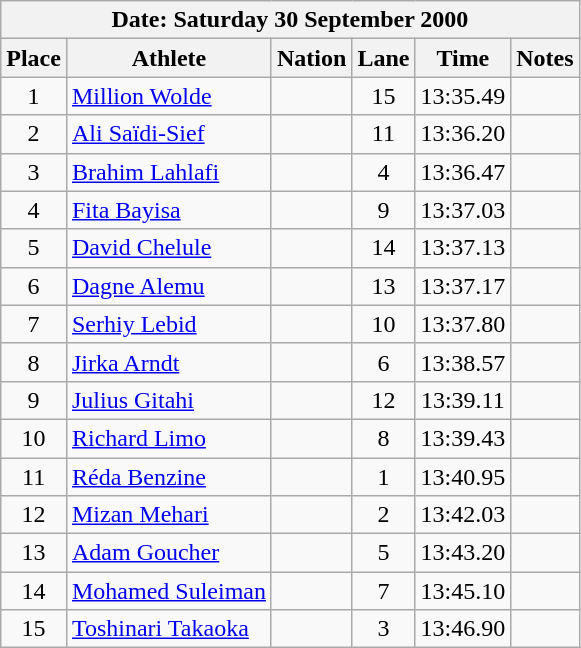<table class="wikitable">
<tr>
<th colspan=9>Date: Saturday 30 September 2000 <br></th>
</tr>
<tr>
<th colspan=1>Place</th>
<th rowspan=1>Athlete</th>
<th rowspan=1>Nation</th>
<th rowspan=1>Lane</th>
<th rowspan=1>Time</th>
<th rowspan=1>Notes</th>
</tr>
<tr>
<td align="center">1</td>
<td align="left"><a href='#'>Million Wolde</a></td>
<td align="left"></td>
<td align="center">15</td>
<td align="center">13:35.49</td>
<td align="center"></td>
</tr>
<tr>
<td align="center">2</td>
<td align="left"><a href='#'>Ali Saïdi-Sief</a></td>
<td align="left"></td>
<td align="center">11</td>
<td align="center">13:36.20</td>
<td align="center"></td>
</tr>
<tr>
<td align="center">3</td>
<td align="left"><a href='#'>Brahim Lahlafi</a></td>
<td align="left"></td>
<td align="center">4</td>
<td align="center">13:36.47</td>
<td align="center"></td>
</tr>
<tr>
<td align="center">4</td>
<td align="left"><a href='#'>Fita Bayisa</a></td>
<td align="left"></td>
<td align="center">9</td>
<td align="center">13:37.03</td>
<td align="center"></td>
</tr>
<tr>
<td align="center">5</td>
<td align="left"><a href='#'>David Chelule</a></td>
<td align="left"></td>
<td align="center">14</td>
<td align="center">13:37.13</td>
<td align="center"></td>
</tr>
<tr>
<td align="center">6</td>
<td align="left"><a href='#'>Dagne Alemu</a></td>
<td align="left"></td>
<td align="center">13</td>
<td align="center">13:37.17</td>
<td align="center"></td>
</tr>
<tr>
<td align="center">7</td>
<td align="left"><a href='#'>Serhiy Lebid</a></td>
<td align="left"></td>
<td align="center">10</td>
<td align="center">13:37.80</td>
<td align="center"></td>
</tr>
<tr>
<td align="center">8</td>
<td align="left"><a href='#'>Jirka Arndt</a></td>
<td align="left"></td>
<td align="center">6</td>
<td align="center">13:38.57</td>
<td align="center"></td>
</tr>
<tr>
<td align="center">9</td>
<td align="left"><a href='#'>Julius Gitahi</a></td>
<td align="left"></td>
<td align="center">12</td>
<td align="center">13:39.11</td>
<td align="center"></td>
</tr>
<tr>
<td align="center">10</td>
<td align="left"><a href='#'>Richard Limo</a></td>
<td align="left"></td>
<td align="center">8</td>
<td align="center">13:39.43</td>
<td align="center"></td>
</tr>
<tr>
<td align="center">11</td>
<td align="left"><a href='#'>Réda Benzine</a></td>
<td align="left"></td>
<td align="center">1</td>
<td align="center">13:40.95</td>
<td align="center"></td>
</tr>
<tr>
<td align="center">12</td>
<td align="left"><a href='#'>Mizan Mehari</a></td>
<td align="left"></td>
<td align="center">2</td>
<td align="center">13:42.03</td>
<td align="center"></td>
</tr>
<tr>
<td align="center">13</td>
<td align="left"><a href='#'>Adam Goucher</a></td>
<td align="left"></td>
<td align="center">5</td>
<td align="center">13:43.20</td>
<td align="center"></td>
</tr>
<tr>
<td align="center">14</td>
<td align="left"><a href='#'>Mohamed Suleiman</a></td>
<td align="left"></td>
<td align="center">7</td>
<td align="center">13:45.10</td>
<td align="center"></td>
</tr>
<tr>
<td align="center">15</td>
<td align="left"><a href='#'>Toshinari Takaoka</a></td>
<td align="left"></td>
<td align="center">3</td>
<td align="center">13:46.90</td>
<td align="center"></td>
</tr>
</table>
